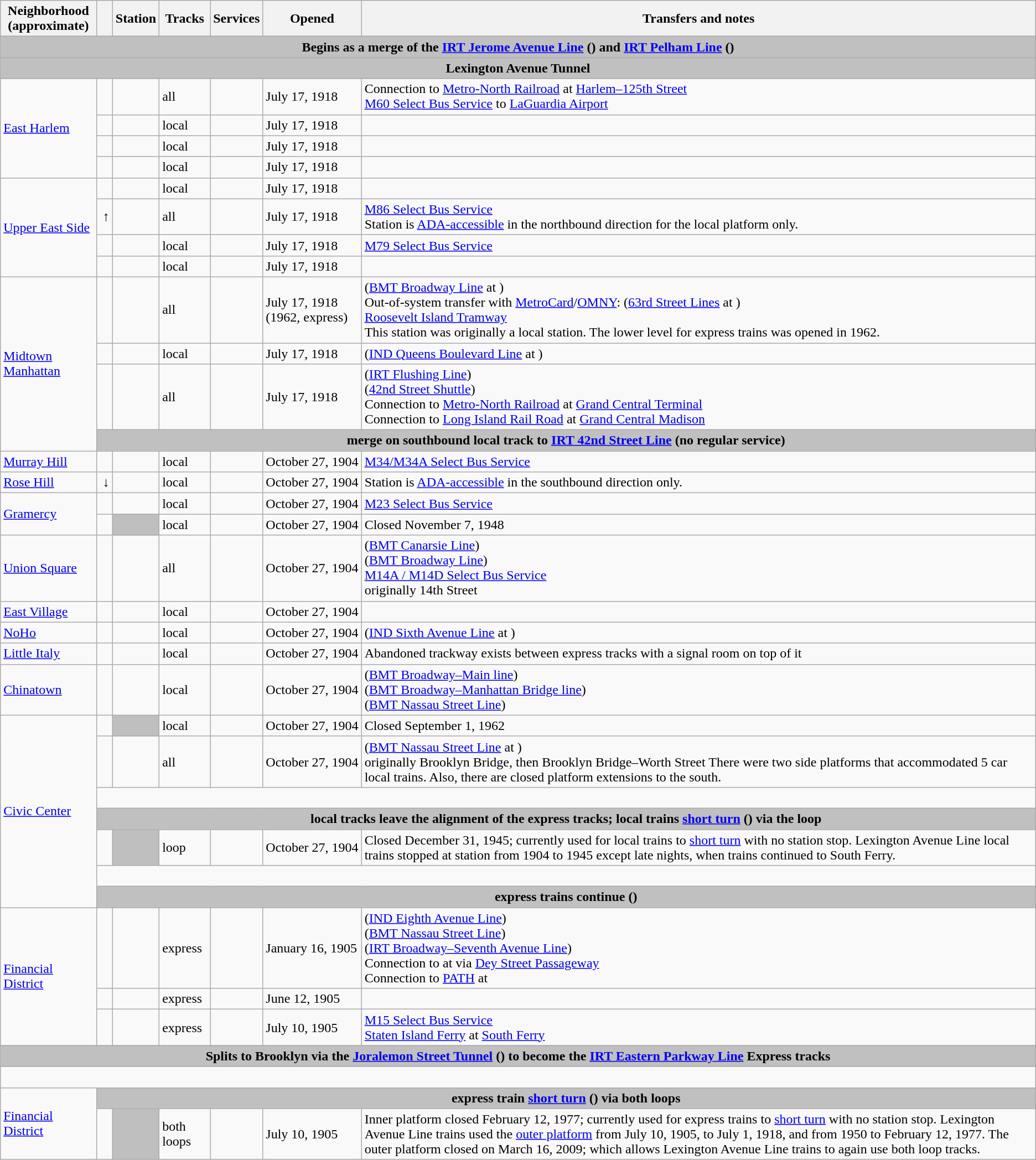<table class="wikitable">
<tr>
<th>Neighborhood<br>(approximate)</th>
<th></th>
<th>Station</th>
<th>Tracks</th>
<th>Services</th>
<th>Opened</th>
<th>Transfers and notes</th>
</tr>
<tr>
<th colspan=7 style="background-color: silver;">Begins as a merge of the <a href='#'>IRT Jerome Avenue Line</a> () and <a href='#'>IRT Pelham Line</a> ()</th>
</tr>
<tr>
<th colspan=7 style="background-color: silver;">Lexington Avenue Tunnel</th>
</tr>
<tr>
<td rowspan=4><a href='#'>East Harlem</a></td>
<td align=center></td>
<td></td>
<td>all</td>
<td></td>
<td>July 17, 1918</td>
<td>Connection to <a href='#'>Metro-North Railroad</a> at <a href='#'>Harlem–125th Street</a><br><a href='#'>M60 Select Bus Service</a> to <a href='#'>LaGuardia Airport</a></td>
</tr>
<tr>
<td></td>
<td></td>
<td>local</td>
<td></td>
<td>July 17, 1918</td>
<td></td>
</tr>
<tr>
<td></td>
<td></td>
<td>local</td>
<td></td>
<td>July 17, 1918</td>
<td></td>
</tr>
<tr>
<td></td>
<td></td>
<td>local</td>
<td></td>
<td>July 17, 1918</td>
<td></td>
</tr>
<tr>
<td rowspan=4><a href='#'>Upper East Side</a></td>
<td></td>
<td></td>
<td>local</td>
<td></td>
<td>July 17, 1918</td>
<td></td>
</tr>
<tr>
<td> ↑</td>
<td></td>
<td>all</td>
<td></td>
<td>July 17, 1918</td>
<td><a href='#'>M86 Select Bus Service</a><br>Station is <a href='#'>ADA-accessible</a> in the northbound direction for the local platform only.</td>
</tr>
<tr>
<td></td>
<td></td>
<td>local</td>
<td></td>
<td>July 17, 1918</td>
<td><a href='#'>M79 Select Bus Service</a></td>
</tr>
<tr>
<td align=center></td>
<td nowrap></td>
<td>local</td>
<td></td>
<td>July 17, 1918</td>
<td></td>
</tr>
<tr>
<td rowspan=4><a href='#'>Midtown Manhattan</a></td>
<td></td>
<td></td>
<td>all</td>
<td></td>
<td>July 17, 1918<br>(1962, express)</td>
<td> (<a href='#'>BMT Broadway Line</a> at )<br>Out-of-system transfer with <a href='#'>MetroCard</a>/<a href='#'>OMNY</a>:  (<a href='#'>63rd Street Lines</a> at )<br><a href='#'>Roosevelt Island Tramway</a><br>This station was originally a local station. The lower level for express trains was opened in 1962.</td>
</tr>
<tr>
<td align=center></td>
<td></td>
<td>local</td>
<td></td>
<td>July 17, 1918</td>
<td> (<a href='#'>IND Queens Boulevard Line</a> at )</td>
</tr>
<tr>
<td align=center></td>
<td></td>
<td>all</td>
<td></td>
<td>July 17, 1918</td>
<td> (<a href='#'>IRT Flushing Line</a>)<br> (<a href='#'>42nd Street Shuttle</a>)<br>Connection to <a href='#'>Metro-North Railroad</a> at <a href='#'>Grand Central Terminal</a><br>Connection to <a href='#'>Long Island Rail Road</a> at <a href='#'>Grand Central Madison</a></td>
</tr>
<tr>
<th colspan=6 style="background-color: silver;">merge on southbound local track to <a href='#'>IRT 42nd Street Line</a> (no regular service)</th>
</tr>
<tr>
<td><a href='#'>Murray Hill</a></td>
<td></td>
<td></td>
<td>local</td>
<td></td>
<td>October 27, 1904</td>
<td><a href='#'>M34/M34A Select Bus Service</a></td>
</tr>
<tr>
<td><a href='#'>Rose Hill</a></td>
<td> ↓</td>
<td></td>
<td>local</td>
<td></td>
<td>October 27, 1904</td>
<td>Station is <a href='#'>ADA-accessible</a> in the southbound direction only.</td>
</tr>
<tr>
<td rowspan=2><a href='#'>Gramercy</a></td>
<td align=center></td>
<td></td>
<td>local</td>
<td></td>
<td>October 27, 1904</td>
<td><a href='#'>M23 Select Bus Service</a></td>
</tr>
<tr>
<td></td>
<td bgcolor=bfbfbf></td>
<td>local</td>
<td></td>
<td>October 27, 1904</td>
<td>Closed November 7, 1948</td>
</tr>
<tr>
<td rowspan=1><a href='#'>Union Square</a></td>
<td align=center></td>
<td></td>
<td>all</td>
<td></td>
<td>October 27, 1904</td>
<td> (<a href='#'>BMT Canarsie Line</a>)<br> (<a href='#'>BMT Broadway Line</a>)<br><a href='#'>M14A / M14D Select Bus Service</a><br>originally 14th Street</td>
</tr>
<tr>
<td rowspan=1><a href='#'>East Village</a></td>
<td></td>
<td></td>
<td>local</td>
<td></td>
<td>October 27, 1904</td>
<td></td>
</tr>
<tr>
<td rowspan=1><a href='#'>NoHo</a></td>
<td align=center></td>
<td></td>
<td>local</td>
<td></td>
<td>October 27, 1904</td>
<td> (<a href='#'>IND Sixth Avenue Line</a> at )</td>
</tr>
<tr>
<td rowspan="1"><a href='#'>Little Italy</a></td>
<td></td>
<td></td>
<td>local</td>
<td></td>
<td>October 27, 1904</td>
<td>Abandoned trackway exists between express tracks with a signal room on top of it</td>
</tr>
<tr>
<td rowspan=1><a href='#'>Chinatown</a></td>
<td align=center></td>
<td></td>
<td>local</td>
<td></td>
<td>October 27, 1904</td>
<td> (<a href='#'>BMT Broadway–Main line</a>)<br> (<a href='#'>BMT Broadway–Manhattan Bridge line</a>)<br> (<a href='#'>BMT Nassau Street Line</a>)</td>
</tr>
<tr>
<td rowspan=7><a href='#'>Civic Center</a></td>
<td></td>
<td bgcolor=bfbfbf></td>
<td>local</td>
<td></td>
<td>October 27, 1904</td>
<td>Closed September 1, 1962</td>
</tr>
<tr>
<td align=center></td>
<td nowrap></td>
<td>all</td>
<td></td>
<td>October 27, 1904</td>
<td> (<a href='#'>BMT Nassau Street Line</a> at )<br>originally Brooklyn Bridge, then Brooklyn Bridge–Worth Street There were two side platforms that accommodated 5 car local trains. Also, there are closed platform extensions to the south.</td>
</tr>
<tr>
<td colspan=6> </td>
</tr>
<tr>
<th colspan=6 style="background-color: silver;">local tracks leave the alignment of the express tracks; local trains <a href='#'>short turn</a> () via the loop</th>
</tr>
<tr>
<td></td>
<td bgcolor=bfbfbf></td>
<td>loop</td>
<td></td>
<td nowrap>October 27, 1904</td>
<td>Closed December 31, 1945; currently used for local trains to <a href='#'>short turn</a> with no station stop. Lexington Avenue Line local trains stopped at station from 1904 to 1945 except late nights, when trains continued to South Ferry.</td>
</tr>
<tr>
<td colspan=6> </td>
</tr>
<tr>
<th colspan=6 style="background-color: silver;">express trains continue ()</th>
</tr>
<tr>
<td rowspan=3><a href='#'>Financial District</a></td>
<td align=center></td>
<td></td>
<td>express</td>
<td></td>
<td>January 16, 1905</td>
<td> (<a href='#'>IND Eighth Avenue Line</a>)<br> (<a href='#'>BMT Nassau Street Line</a>)<br> (<a href='#'>IRT Broadway–Seventh Avenue Line</a>)<br>Connection to  at  via <a href='#'>Dey Street Passageway</a><br>Connection to <a href='#'>PATH</a> at </td>
</tr>
<tr>
<td></td>
<td></td>
<td>express</td>
<td></td>
<td>June 12, 1905</td>
<td></td>
</tr>
<tr>
<td align=center></td>
<td></td>
<td>express</td>
<td></td>
<td>July 10, 1905</td>
<td><a href='#'>M15 Select Bus Service</a><br><a href='#'>Staten Island Ferry</a> at <a href='#'>South Ferry</a></td>
</tr>
<tr>
<th colspan=7 style="background-color: silver;">Splits to Brooklyn via the <a href='#'>Joralemon Street Tunnel</a> () to become the <a href='#'>IRT Eastern Parkway Line</a> Express tracks</th>
</tr>
<tr>
<td colspan=7> </td>
</tr>
<tr>
<td rowspan=2><a href='#'>Financial District</a></td>
<th colspan=6 style="background-color: silver;">express train <a href='#'>short turn</a> () via both loops</th>
</tr>
<tr>
<td></td>
<td bgcolor=bfbfbf></td>
<td>both loops</td>
<td></td>
<td>July 10, 1905</td>
<td>Inner platform closed February 12, 1977; currently used for express trains to <a href='#'>short turn</a> with no station stop. Lexington Avenue Line trains used the <a href='#'>outer platform</a> from July 10, 1905, to July 1, 1918, and from 1950 to February 12, 1977. The outer platform closed on March 16, 2009; which allows Lexington Avenue Line trains to again use both loop tracks.</td>
</tr>
</table>
